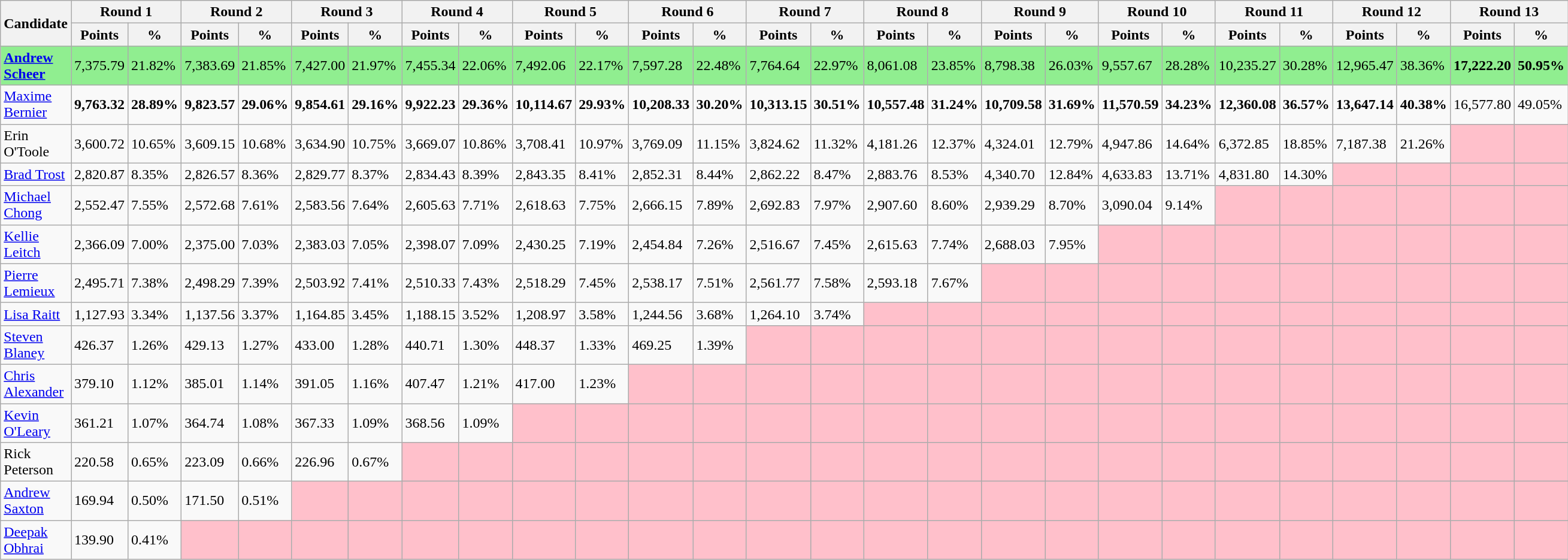<table class="wikitable">
<tr>
<th rowspan="2">Candidate</th>
<th colspan="2">Round 1</th>
<th colspan="2">Round 2</th>
<th colspan="2">Round 3</th>
<th colspan="2">Round 4</th>
<th colspan="2">Round 5</th>
<th colspan="2">Round 6</th>
<th colspan="2">Round 7</th>
<th colspan="2">Round 8</th>
<th colspan="2">Round 9</th>
<th colspan="2">Round 10</th>
<th colspan="2">Round 11</th>
<th colspan="2">Round 12</th>
<th colspan="2">Round 13</th>
</tr>
<tr>
<th>Points</th>
<th>%</th>
<th>Points</th>
<th>%</th>
<th>Points</th>
<th>%</th>
<th>Points</th>
<th>%</th>
<th>Points</th>
<th>%</th>
<th>Points</th>
<th>%</th>
<th>Points</th>
<th>%</th>
<th>Points</th>
<th>%</th>
<th>Points</th>
<th>%</th>
<th>Points</th>
<th>%</th>
<th>Points</th>
<th>%</th>
<th>Points</th>
<th>%</th>
<th>Points</th>
<th>%</th>
</tr>
<tr style="background:lightgreen;">
<td><strong><a href='#'>Andrew Scheer</a></strong></td>
<td>7,375.79</td>
<td>21.82%</td>
<td>7,383.69</td>
<td>21.85%</td>
<td>7,427.00</td>
<td>21.97%</td>
<td>7,455.34</td>
<td>22.06%</td>
<td>7,492.06</td>
<td>22.17%</td>
<td>7,597.28</td>
<td>22.48%</td>
<td>7,764.64</td>
<td>22.97%</td>
<td>8,061.08</td>
<td>23.85%</td>
<td>8,798.38</td>
<td>26.03%</td>
<td>9,557.67</td>
<td>28.28%</td>
<td>10,235.27</td>
<td>30.28%</td>
<td>12,965.47</td>
<td>38.36%</td>
<td><strong>17,222.20</strong></td>
<td><strong>50.95%</strong></td>
</tr>
<tr>
<td><a href='#'>Maxime Bernier</a></td>
<td><strong>9,763.32</strong></td>
<td><strong>28.89%</strong></td>
<td><strong>9,823.57</strong></td>
<td><strong>29.06%</strong></td>
<td><strong>9,854.61</strong></td>
<td><strong>29.16%</strong></td>
<td><strong>9,922.23</strong></td>
<td><strong>29.36%</strong></td>
<td><strong>10,114.67</strong></td>
<td><strong>29.93%</strong></td>
<td><strong>10,208.33</strong></td>
<td><strong>30.20%</strong></td>
<td><strong>10,313.15</strong></td>
<td><strong>30.51%</strong></td>
<td><strong>10,557.48</strong></td>
<td><strong>31.24%</strong></td>
<td><strong>10,709.58</strong></td>
<td><strong>31.69%</strong></td>
<td><strong>11,570.59</strong></td>
<td><strong>34.23%</strong></td>
<td><strong>12,360.08</strong></td>
<td><strong>36.57%</strong></td>
<td><strong>13,647.14</strong></td>
<td><strong>40.38%</strong></td>
<td>16,577.80</td>
<td>49.05%</td>
</tr>
<tr>
<td>Erin O'Toole</td>
<td>3,600.72</td>
<td>10.65%</td>
<td>3,609.15</td>
<td>10.68%</td>
<td>3,634.90</td>
<td>10.75%</td>
<td>3,669.07</td>
<td>10.86%</td>
<td>3,708.41</td>
<td>10.97%</td>
<td>3,769.09</td>
<td>11.15%</td>
<td>3,824.62</td>
<td>11.32%</td>
<td>4,181.26</td>
<td>12.37%</td>
<td>4,324.01</td>
<td>12.79%</td>
<td>4,947.86</td>
<td>14.64%</td>
<td>6,372.85</td>
<td>18.85%</td>
<td>7,187.38</td>
<td>21.26%</td>
<td style="background:pink;"></td>
<td style="background:pink;"></td>
</tr>
<tr>
<td><a href='#'>Brad Trost</a></td>
<td>2,820.87</td>
<td>8.35%</td>
<td>2,826.57</td>
<td>8.36%</td>
<td>2,829.77</td>
<td>8.37%</td>
<td>2,834.43</td>
<td>8.39%</td>
<td>2,843.35</td>
<td>8.41%</td>
<td>2,852.31</td>
<td>8.44%</td>
<td>2,862.22</td>
<td>8.47%</td>
<td>2,883.76</td>
<td>8.53%</td>
<td>4,340.70</td>
<td>12.84%</td>
<td>4,633.83</td>
<td>13.71%</td>
<td>4,831.80</td>
<td>14.30%</td>
<td style="background:pink;"></td>
<td style="background:pink;"></td>
<td style="background:pink;"></td>
<td style="background:pink;"></td>
</tr>
<tr>
<td><a href='#'>Michael Chong</a></td>
<td>2,552.47</td>
<td>7.55%</td>
<td>2,572.68</td>
<td>7.61%</td>
<td>2,583.56</td>
<td>7.64%</td>
<td>2,605.63</td>
<td>7.71%</td>
<td>2,618.63</td>
<td>7.75%</td>
<td>2,666.15</td>
<td>7.89%</td>
<td>2,692.83</td>
<td>7.97%</td>
<td>2,907.60</td>
<td>8.60%</td>
<td>2,939.29</td>
<td>8.70%</td>
<td>3,090.04</td>
<td>9.14%</td>
<td style="background:pink;"></td>
<td style="background:pink;"></td>
<td style="background:pink;"></td>
<td style="background:pink;"></td>
<td style="background:pink;"></td>
<td style="background:pink;"></td>
</tr>
<tr>
<td><a href='#'>Kellie Leitch</a></td>
<td>2,366.09</td>
<td>7.00%</td>
<td>2,375.00</td>
<td>7.03%</td>
<td>2,383.03</td>
<td>7.05%</td>
<td>2,398.07</td>
<td>7.09%</td>
<td>2,430.25</td>
<td>7.19%</td>
<td>2,454.84</td>
<td>7.26%</td>
<td>2,516.67</td>
<td>7.45%</td>
<td>2,615.63</td>
<td>7.74%</td>
<td>2,688.03</td>
<td>7.95%</td>
<td style="background:pink;"></td>
<td style="background:pink;"></td>
<td style="background:pink;"></td>
<td style="background:pink;"></td>
<td style="background:pink;"></td>
<td style="background:pink;"></td>
<td style="background:pink;"></td>
<td style="background:pink;"></td>
</tr>
<tr>
<td><a href='#'>Pierre Lemieux</a></td>
<td>2,495.71</td>
<td>7.38%</td>
<td>2,498.29</td>
<td>7.39%</td>
<td>2,503.92</td>
<td>7.41%</td>
<td>2,510.33</td>
<td>7.43%</td>
<td>2,518.29</td>
<td>7.45%</td>
<td>2,538.17</td>
<td>7.51%</td>
<td>2,561.77</td>
<td>7.58%</td>
<td>2,593.18</td>
<td>7.67%</td>
<td style="background:pink;"></td>
<td style="background:pink;"></td>
<td style="background:pink;"></td>
<td style="background:pink;"></td>
<td style="background:pink;"></td>
<td style="background:pink;"></td>
<td style="background:pink;"></td>
<td style="background:pink;"></td>
<td style="background:pink;"></td>
<td style="background:pink;"></td>
</tr>
<tr>
<td><a href='#'>Lisa Raitt</a></td>
<td>1,127.93</td>
<td>3.34%</td>
<td>1,137.56</td>
<td>3.37%</td>
<td>1,164.85</td>
<td>3.45%</td>
<td>1,188.15</td>
<td>3.52%</td>
<td>1,208.97</td>
<td>3.58%</td>
<td>1,244.56</td>
<td>3.68%</td>
<td>1,264.10</td>
<td>3.74%</td>
<td style="background:pink;"></td>
<td style="background:pink;"></td>
<td style="background:pink;"></td>
<td style="background:pink;"></td>
<td style="background:pink;"></td>
<td style="background:pink;"></td>
<td style="background:pink;"></td>
<td style="background:pink;"></td>
<td style="background:pink;"></td>
<td style="background:pink;"></td>
<td style="background:pink;"></td>
<td style="background:pink;"></td>
</tr>
<tr>
<td><a href='#'>Steven Blaney</a></td>
<td>426.37</td>
<td>1.26%</td>
<td>429.13</td>
<td>1.27%</td>
<td>433.00</td>
<td>1.28%</td>
<td>440.71</td>
<td>1.30%</td>
<td>448.37</td>
<td>1.33%</td>
<td>469.25</td>
<td>1.39%</td>
<td style="background:pink;"></td>
<td style="background:pink;"></td>
<td style="background:pink;"></td>
<td style="background:pink;"></td>
<td style="background:pink;"></td>
<td style="background:pink;"></td>
<td style="background:pink;"></td>
<td style="background:pink;"></td>
<td style="background:pink;"></td>
<td style="background:pink;"></td>
<td style="background:pink;"></td>
<td style="background:pink;"></td>
<td style="background:pink;"></td>
<td style="background:pink;"></td>
</tr>
<tr>
<td><a href='#'>Chris Alexander</a></td>
<td>379.10</td>
<td>1.12%</td>
<td>385.01</td>
<td>1.14%</td>
<td>391.05</td>
<td>1.16%</td>
<td>407.47</td>
<td>1.21%</td>
<td>417.00</td>
<td>1.23%</td>
<td style="background:pink;"></td>
<td style="background:pink;"></td>
<td style="background:pink;"></td>
<td style="background:pink;"></td>
<td style="background:pink;"></td>
<td style="background:pink;"></td>
<td style="background:pink;"></td>
<td style="background:pink;"></td>
<td style="background:pink;"></td>
<td style="background:pink;"></td>
<td style="background:pink;"></td>
<td style="background:pink;"></td>
<td style="background:pink;"></td>
<td style="background:pink;"></td>
<td style="background:pink;"></td>
<td style="background:pink;"></td>
</tr>
<tr>
<td><a href='#'>Kevin O'Leary</a></td>
<td>361.21</td>
<td>1.07%</td>
<td>364.74</td>
<td>1.08%</td>
<td>367.33</td>
<td>1.09%</td>
<td>368.56</td>
<td>1.09%</td>
<td style="background:pink;"></td>
<td style="background:pink;"></td>
<td style="background:pink;"></td>
<td style="background:pink;"></td>
<td style="background:pink;"></td>
<td style="background:pink;"></td>
<td style="background:pink;"></td>
<td style="background:pink;"></td>
<td style="background:pink;"></td>
<td style="background:pink;"></td>
<td style="background:pink;"></td>
<td style="background:pink;"></td>
<td style="background:pink;"></td>
<td style="background:pink;"></td>
<td style="background:pink;"></td>
<td style="background:pink;"></td>
<td style="background:pink;"></td>
<td style="background:pink;"></td>
</tr>
<tr>
<td>Rick Peterson</td>
<td>220.58</td>
<td>0.65%</td>
<td>223.09</td>
<td>0.66%</td>
<td>226.96</td>
<td>0.67%</td>
<td style="background:pink;"></td>
<td style="background:pink;"></td>
<td style="background:pink;"></td>
<td style="background:pink;"></td>
<td style="background:pink;"></td>
<td style="background:pink;"></td>
<td style="background:pink;"></td>
<td style="background:pink;"></td>
<td style="background:pink;"></td>
<td style="background:pink;"></td>
<td style="background:pink;"></td>
<td style="background:pink;"></td>
<td style="background:pink;"></td>
<td style="background:pink;"></td>
<td style="background:pink;"></td>
<td style="background:pink;"></td>
<td style="background:pink;"></td>
<td style="background:pink;"></td>
<td style="background:pink;"></td>
<td style="background:pink;"></td>
</tr>
<tr>
<td><a href='#'>Andrew Saxton</a></td>
<td>169.94</td>
<td>0.50%</td>
<td>171.50</td>
<td>0.51%</td>
<td style="background:pink;"></td>
<td style="background:pink;"></td>
<td style="background:pink;"></td>
<td style="background:pink;"></td>
<td style="background:pink;"></td>
<td style="background:pink;"></td>
<td style="background:pink;"></td>
<td style="background:pink;"></td>
<td style="background:pink;"></td>
<td style="background:pink;"></td>
<td style="background:pink;"></td>
<td style="background:pink;"></td>
<td style="background:pink;"></td>
<td style="background:pink;"></td>
<td style="background:pink;"></td>
<td style="background:pink;"></td>
<td style="background:pink;"></td>
<td style="background:pink;"></td>
<td style="background:pink;"></td>
<td style="background:pink;"></td>
<td style="background:pink;"></td>
<td style="background:pink;"></td>
</tr>
<tr>
<td><a href='#'>Deepak Obhrai</a></td>
<td>139.90</td>
<td>0.41%</td>
<td style="background:pink;"></td>
<td style="background:pink;"></td>
<td style="background:pink;"></td>
<td style="background:pink;"></td>
<td style="background:pink;"></td>
<td style="background:pink;"></td>
<td style="background:pink;"></td>
<td style="background:pink;"></td>
<td style="background:pink;"></td>
<td style="background:pink;"></td>
<td style="background:pink;"></td>
<td style="background:pink;"></td>
<td style="background:pink;"></td>
<td style="background:pink;"></td>
<td style="background:pink;"></td>
<td style="background:pink;"></td>
<td style="background:pink;"></td>
<td style="background:pink;"></td>
<td style="background:pink;"></td>
<td style="background:pink;"></td>
<td style="background:pink;"></td>
<td style="background:pink;"></td>
<td style="background:pink;"></td>
<td style="background:pink;"></td>
</tr>
</table>
